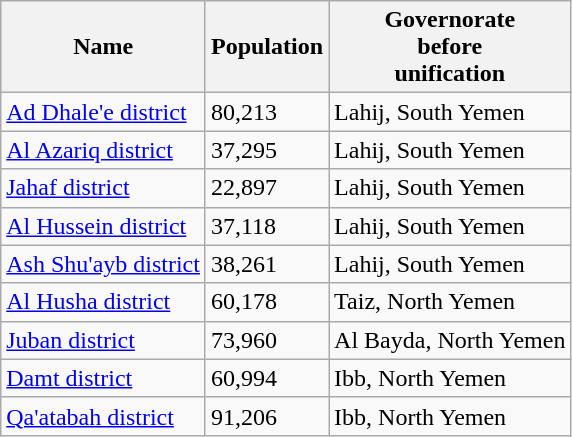<table class="wikitable sortable">
<tr>
<th>Name</th>
<th>Population</th>
<th>Governorate<br>before<br>unification</th>
</tr>
<tr>
<td><a href='#'>Ad Dhale'e district</a></td>
<td>80,213</td>
<td>Lahij, South Yemen</td>
</tr>
<tr>
<td><a href='#'>Al Azariq district</a></td>
<td>37,295</td>
<td>Lahij, South Yemen</td>
</tr>
<tr>
<td><a href='#'>Jahaf district</a></td>
<td>22,897</td>
<td>Lahij, South Yemen</td>
</tr>
<tr>
<td><a href='#'>Al Hussein district</a></td>
<td>37,118</td>
<td>Lahij, South Yemen</td>
</tr>
<tr>
<td><a href='#'>Ash Shu'ayb district</a></td>
<td>38,261</td>
<td>Lahij, South Yemen</td>
</tr>
<tr>
<td><a href='#'>Al Husha district</a></td>
<td>60,178</td>
<td>Taiz, North Yemen</td>
</tr>
<tr>
<td><a href='#'>Juban district</a></td>
<td>73,960</td>
<td>Al Bayda, North Yemen</td>
</tr>
<tr>
<td><a href='#'>Damt district</a></td>
<td>60,994</td>
<td>Ibb, North Yemen</td>
</tr>
<tr>
<td><a href='#'>Qa'atabah district</a></td>
<td>91,206</td>
<td>Ibb, North Yemen</td>
</tr>
</table>
